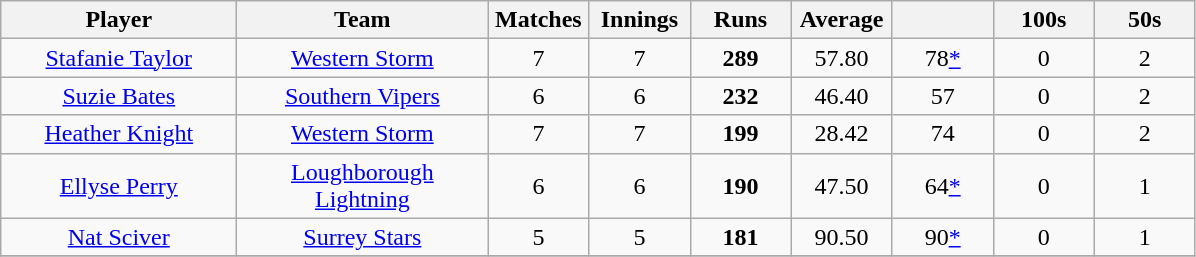<table class="wikitable" style="text-align:center;">
<tr>
<th width=150>Player</th>
<th width=160>Team</th>
<th width=60>Matches</th>
<th width=60>Innings</th>
<th width=60>Runs</th>
<th width=60>Average</th>
<th width=60></th>
<th width=60>100s</th>
<th width=60>50s</th>
</tr>
<tr>
<td><a href='#'>Stafanie Taylor</a></td>
<td><a href='#'>Western Storm</a></td>
<td>7</td>
<td>7</td>
<td><strong>289</strong></td>
<td>57.80</td>
<td>78<a href='#'>*</a></td>
<td>0</td>
<td>2</td>
</tr>
<tr>
<td><a href='#'>Suzie Bates</a></td>
<td><a href='#'>Southern Vipers</a></td>
<td>6</td>
<td>6</td>
<td><strong>232</strong></td>
<td>46.40</td>
<td>57</td>
<td>0</td>
<td>2</td>
</tr>
<tr>
<td><a href='#'>Heather Knight</a></td>
<td><a href='#'>Western Storm</a></td>
<td>7</td>
<td>7</td>
<td><strong>199</strong></td>
<td>28.42</td>
<td>74</td>
<td>0</td>
<td>2</td>
</tr>
<tr>
<td><a href='#'>Ellyse Perry</a></td>
<td><a href='#'>Loughborough Lightning</a></td>
<td>6</td>
<td>6</td>
<td><strong>190</strong></td>
<td>47.50</td>
<td>64<a href='#'>*</a></td>
<td>0</td>
<td>1</td>
</tr>
<tr>
<td><a href='#'>Nat Sciver</a></td>
<td><a href='#'>Surrey Stars</a></td>
<td>5</td>
<td>5</td>
<td><strong>181</strong></td>
<td>90.50</td>
<td>90<a href='#'>*</a></td>
<td>0</td>
<td>1</td>
</tr>
<tr>
</tr>
</table>
